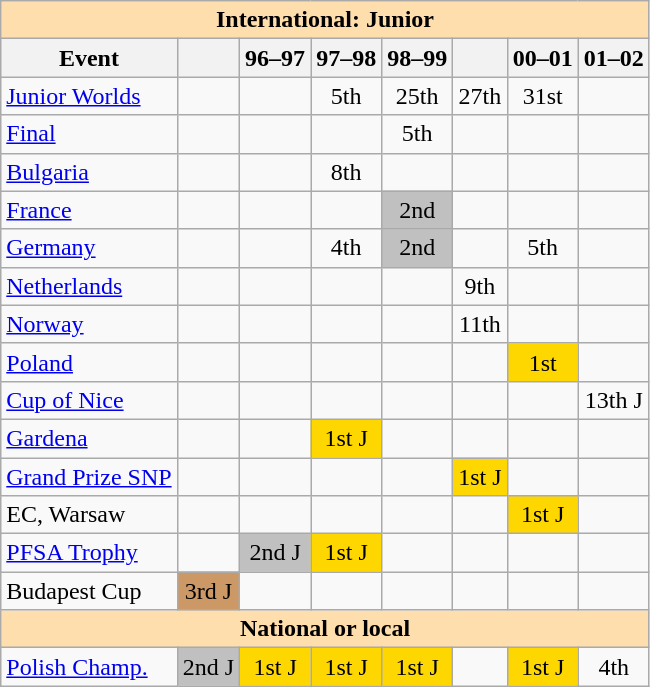<table class="wikitable" style="text-align:center">
<tr>
<th style="background-color: #ffdead; " colspan=8 align=center>International: Junior</th>
</tr>
<tr>
<th>Event</th>
<th></th>
<th>96–97</th>
<th>97–98</th>
<th>98–99</th>
<th></th>
<th>00–01</th>
<th>01–02</th>
</tr>
<tr>
<td align=left><a href='#'>Junior Worlds</a></td>
<td></td>
<td></td>
<td>5th</td>
<td>25th</td>
<td>27th</td>
<td>31st</td>
<td></td>
</tr>
<tr>
<td align=left> <a href='#'>Final</a></td>
<td></td>
<td></td>
<td></td>
<td>5th</td>
<td></td>
<td></td>
<td></td>
</tr>
<tr>
<td align=left> <a href='#'>Bulgaria</a></td>
<td></td>
<td></td>
<td>8th</td>
<td></td>
<td></td>
<td></td>
<td></td>
</tr>
<tr>
<td align=left> <a href='#'>France</a></td>
<td></td>
<td></td>
<td></td>
<td bgcolor=silver>2nd</td>
<td></td>
<td></td>
<td></td>
</tr>
<tr>
<td align=left> <a href='#'>Germany</a></td>
<td></td>
<td></td>
<td>4th</td>
<td bgcolor=silver>2nd</td>
<td></td>
<td>5th</td>
<td></td>
</tr>
<tr>
<td align=left> <a href='#'>Netherlands</a></td>
<td></td>
<td></td>
<td></td>
<td></td>
<td>9th</td>
<td></td>
<td></td>
</tr>
<tr>
<td align=left> <a href='#'>Norway</a></td>
<td></td>
<td></td>
<td></td>
<td></td>
<td>11th</td>
<td></td>
<td></td>
</tr>
<tr>
<td align=left> <a href='#'>Poland</a></td>
<td></td>
<td></td>
<td></td>
<td></td>
<td></td>
<td bgcolor=gold>1st</td>
<td></td>
</tr>
<tr>
<td align=left><a href='#'>Cup of Nice</a></td>
<td></td>
<td></td>
<td></td>
<td></td>
<td></td>
<td></td>
<td>13th J</td>
</tr>
<tr>
<td align=left><a href='#'>Gardena</a></td>
<td></td>
<td></td>
<td bgcolor=gold>1st J</td>
<td></td>
<td></td>
<td></td>
<td></td>
</tr>
<tr>
<td align=left><a href='#'>Grand Prize SNP</a></td>
<td></td>
<td></td>
<td></td>
<td></td>
<td bgcolor=gold>1st J</td>
<td></td>
<td></td>
</tr>
<tr>
<td align=left>EC, Warsaw</td>
<td></td>
<td></td>
<td></td>
<td></td>
<td></td>
<td bgcolor=gold>1st J</td>
<td></td>
</tr>
<tr>
<td align=left><a href='#'>PFSA Trophy</a></td>
<td></td>
<td bgcolor=silver>2nd J</td>
<td bgcolor=gold>1st J</td>
<td></td>
<td></td>
<td></td>
<td></td>
</tr>
<tr>
<td align=left>Budapest Cup</td>
<td bgcolor=cc9966>3rd J</td>
<td></td>
<td></td>
<td></td>
<td></td>
<td></td>
<td></td>
</tr>
<tr>
<th style="background-color: #ffdead; " colspan=8 align=center>National or local</th>
</tr>
<tr>
<td align=left><a href='#'>Polish Champ.</a></td>
<td bgcolor=silver>2nd J</td>
<td bgcolor=gold>1st J</td>
<td bgcolor=gold>1st J</td>
<td bgcolor=gold>1st J</td>
<td></td>
<td bgcolor=gold>1st J</td>
<td>4th</td>
</tr>
</table>
